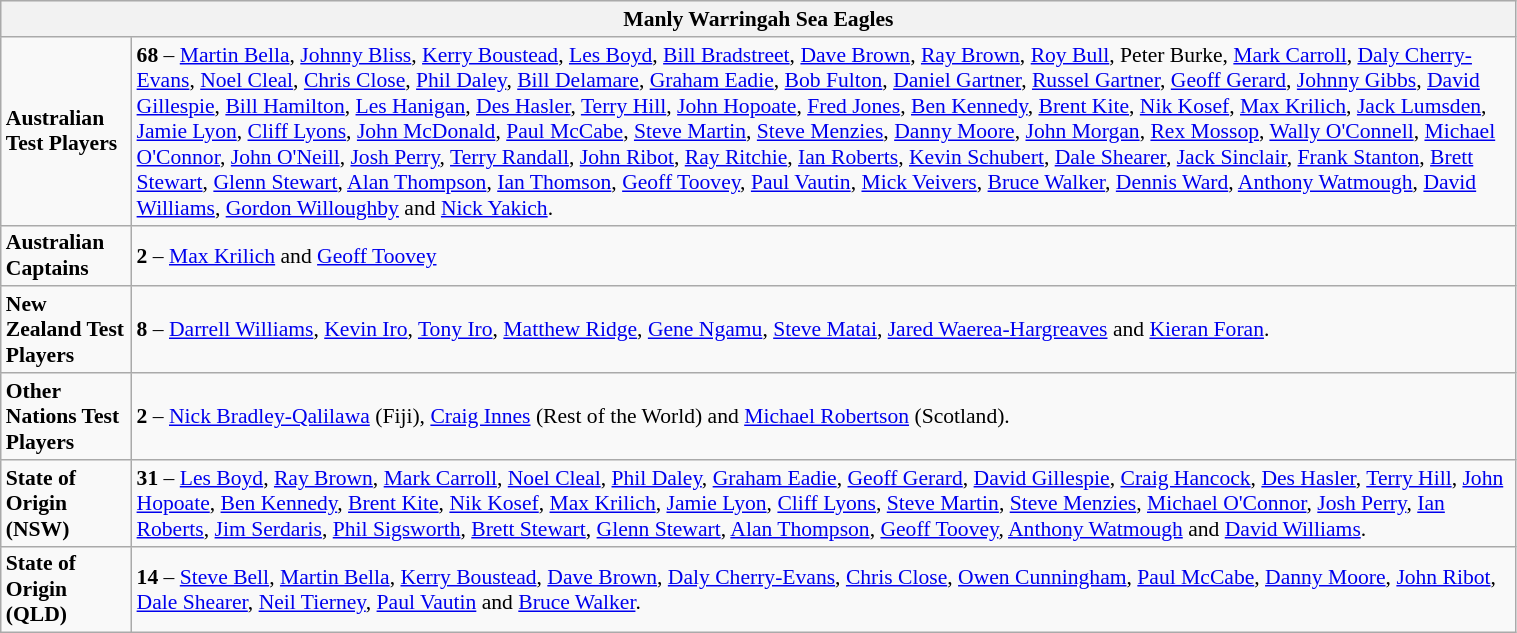<table class="wikitable" width="80%" style="font-size:90%">
<tr bgcolor="#efefef">
<th colspan=11>Manly Warringah Sea Eagles</th>
</tr>
<tr>
<td><strong>Australian Test Players</strong> <td> <strong>68</strong> – <a href='#'>Martin Bella</a>, <a href='#'>Johnny Bliss</a>, <a href='#'>Kerry Boustead</a>, <a href='#'>Les Boyd</a>, <a href='#'>Bill Bradstreet</a>, <a href='#'>Dave Brown</a>, <a href='#'>Ray Brown</a>, <a href='#'>Roy Bull</a>, Peter Burke, <a href='#'>Mark Carroll</a>, <a href='#'>Daly Cherry-Evans</a>, <a href='#'>Noel Cleal</a>, <a href='#'>Chris Close</a>, <a href='#'>Phil Daley</a>, <a href='#'>Bill Delamare</a>, <a href='#'>Graham Eadie</a>, <a href='#'>Bob Fulton</a>, <a href='#'>Daniel Gartner</a>, <a href='#'>Russel Gartner</a>, <a href='#'>Geoff Gerard</a>, <a href='#'>Johnny Gibbs</a>, <a href='#'>David Gillespie</a>, <a href='#'>Bill Hamilton</a>, <a href='#'>Les Hanigan</a>, <a href='#'>Des Hasler</a>, <a href='#'>Terry Hill</a>, <a href='#'>John Hopoate</a>, <a href='#'>Fred Jones</a>, <a href='#'>Ben Kennedy</a>, <a href='#'>Brent Kite</a>, <a href='#'>Nik Kosef</a>, <a href='#'>Max Krilich</a>, <a href='#'>Jack Lumsden</a>, <a href='#'>Jamie Lyon</a>, <a href='#'>Cliff Lyons</a>, <a href='#'>John McDonald</a>, <a href='#'>Paul McCabe</a>, <a href='#'>Steve Martin</a>, <a href='#'>Steve Menzies</a>, <a href='#'>Danny Moore</a>, <a href='#'>John Morgan</a>, <a href='#'>Rex Mossop</a>, <a href='#'>Wally O'Connell</a>, <a href='#'>Michael O'Connor</a>, <a href='#'>John O'Neill</a>, <a href='#'>Josh Perry</a>, <a href='#'>Terry Randall</a>, <a href='#'>John Ribot</a>, <a href='#'>Ray Ritchie</a>, <a href='#'>Ian Roberts</a>, <a href='#'>Kevin Schubert</a>, <a href='#'>Dale Shearer</a>, <a href='#'>Jack Sinclair</a>, <a href='#'>Frank Stanton</a>, <a href='#'>Brett Stewart</a>, <a href='#'>Glenn Stewart</a>, <a href='#'>Alan Thompson</a>, <a href='#'>Ian Thomson</a>, <a href='#'>Geoff Toovey</a>, <a href='#'>Paul Vautin</a>, <a href='#'>Mick Veivers</a>, <a href='#'>Bruce Walker</a>, <a href='#'>Dennis Ward</a>, <a href='#'>Anthony Watmough</a>, <a href='#'>David Williams</a>, <a href='#'>Gordon Willoughby</a> and <a href='#'>Nick Yakich</a>.</td>
</tr>
<tr>
<td><strong>Australian Captains</strong> <td> <strong>2</strong> – <a href='#'>Max Krilich</a> and <a href='#'>Geoff Toovey</a></td>
</tr>
<tr>
<td><strong>New Zealand Test Players</strong> <td> <strong>8</strong> – <a href='#'>Darrell Williams</a>, <a href='#'>Kevin Iro</a>, <a href='#'>Tony Iro</a>, <a href='#'>Matthew Ridge</a>, <a href='#'>Gene Ngamu</a>, <a href='#'>Steve Matai</a>, <a href='#'>Jared Waerea-Hargreaves</a> and <a href='#'>Kieran Foran</a>.</td>
</tr>
<tr>
<td><strong>Other Nations Test Players</strong> <td> <strong>2</strong> – <a href='#'>Nick Bradley-Qalilawa</a> (Fiji), <a href='#'>Craig Innes</a> (Rest of the World) and <a href='#'>Michael Robertson</a> (Scotland).</td>
</tr>
<tr>
<td><strong>State of Origin (NSW)</strong> <td> <strong>31</strong> – <a href='#'>Les Boyd</a>, <a href='#'>Ray Brown</a>, <a href='#'>Mark Carroll</a>, <a href='#'>Noel Cleal</a>, <a href='#'>Phil Daley</a>, <a href='#'>Graham Eadie</a>, <a href='#'>Geoff Gerard</a>, <a href='#'>David Gillespie</a>, <a href='#'>Craig Hancock</a>, <a href='#'>Des Hasler</a>, <a href='#'>Terry Hill</a>, <a href='#'>John Hopoate</a>, <a href='#'>Ben Kennedy</a>, <a href='#'>Brent Kite</a>, <a href='#'>Nik Kosef</a>, <a href='#'>Max Krilich</a>, <a href='#'>Jamie Lyon</a>, <a href='#'>Cliff Lyons</a>, <a href='#'>Steve Martin</a>, <a href='#'>Steve Menzies</a>, <a href='#'>Michael O'Connor</a>, <a href='#'>Josh Perry</a>, <a href='#'>Ian Roberts</a>, <a href='#'>Jim Serdaris</a>, <a href='#'>Phil Sigsworth</a>, <a href='#'>Brett Stewart</a>, <a href='#'>Glenn Stewart</a>, <a href='#'>Alan Thompson</a>, <a href='#'>Geoff Toovey</a>, <a href='#'>Anthony Watmough</a> and <a href='#'>David Williams</a>.</td>
</tr>
<tr>
<td><strong>State of Origin (QLD)</strong> <td> <strong>14</strong> – <a href='#'>Steve Bell</a>, <a href='#'>Martin Bella</a>, <a href='#'>Kerry Boustead</a>, <a href='#'>Dave Brown</a>, <a href='#'>Daly Cherry-Evans</a>, <a href='#'>Chris Close</a>, <a href='#'>Owen Cunningham</a>, <a href='#'>Paul McCabe</a>, <a href='#'>Danny Moore</a>, <a href='#'>John Ribot</a>, <a href='#'>Dale Shearer</a>, <a href='#'>Neil Tierney</a>, <a href='#'>Paul Vautin</a> and <a href='#'>Bruce Walker</a>.</td>
</tr>
</table>
